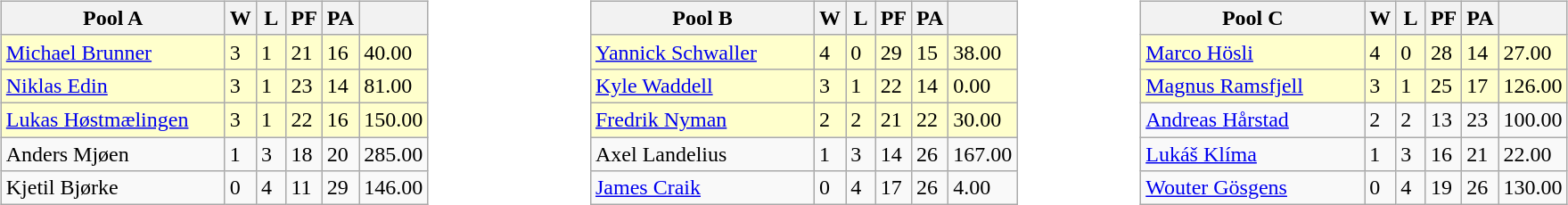<table table>
<tr>
<td valign=top width=10%><br><table class=wikitable>
<tr>
<th width=160>Pool A</th>
<th width=15>W</th>
<th width=15>L</th>
<th width=15>PF</th>
<th width=15>PA</th>
<th width=20></th>
</tr>
<tr bgcolor=#ffffcc>
<td> <a href='#'>Michael Brunner</a></td>
<td>3</td>
<td>1</td>
<td>21</td>
<td>16</td>
<td>40.00</td>
</tr>
<tr bgcolor=#ffffcc>
<td> <a href='#'>Niklas Edin</a></td>
<td>3</td>
<td>1</td>
<td>23</td>
<td>14</td>
<td>81.00</td>
</tr>
<tr bgcolor=#ffffcc>
<td> <a href='#'>Lukas Høstmælingen</a></td>
<td>3</td>
<td>1</td>
<td>22</td>
<td>16</td>
<td>150.00</td>
</tr>
<tr>
<td> Anders Mjøen</td>
<td>1</td>
<td>3</td>
<td>18</td>
<td>20</td>
<td>285.00</td>
</tr>
<tr>
<td> Kjetil Bjørke</td>
<td>0</td>
<td>4</td>
<td>11</td>
<td>29</td>
<td>146.00</td>
</tr>
</table>
</td>
<td valign=top width=10%><br><table class=wikitable>
<tr>
<th width=160>Pool B</th>
<th width=15>W</th>
<th width=15>L</th>
<th width=15>PF</th>
<th width=15>PA</th>
<th width=20></th>
</tr>
<tr bgcolor=#ffffcc>
<td> <a href='#'>Yannick Schwaller</a></td>
<td>4</td>
<td>0</td>
<td>29</td>
<td>15</td>
<td>38.00</td>
</tr>
<tr bgcolor=#ffffcc>
<td> <a href='#'>Kyle Waddell</a></td>
<td>3</td>
<td>1</td>
<td>22</td>
<td>14</td>
<td>0.00</td>
</tr>
<tr bgcolor=#ffffcc>
<td> <a href='#'>Fredrik Nyman</a></td>
<td>2</td>
<td>2</td>
<td>21</td>
<td>22</td>
<td>30.00</td>
</tr>
<tr>
<td> Axel Landelius</td>
<td>1</td>
<td>3</td>
<td>14</td>
<td>26</td>
<td>167.00</td>
</tr>
<tr>
<td> <a href='#'>James Craik</a></td>
<td>0</td>
<td>4</td>
<td>17</td>
<td>26</td>
<td>4.00</td>
</tr>
</table>
</td>
<td valign=top width=10%><br><table class=wikitable>
<tr>
<th width=160>Pool C</th>
<th width=15>W</th>
<th width=15>L</th>
<th width=15>PF</th>
<th width=15>PA</th>
<th width=20></th>
</tr>
<tr bgcolor=#ffffcc>
<td> <a href='#'>Marco Hösli</a></td>
<td>4</td>
<td>0</td>
<td>28</td>
<td>14</td>
<td>27.00</td>
</tr>
<tr bgcolor=#ffffcc>
<td> <a href='#'>Magnus Ramsfjell</a></td>
<td>3</td>
<td>1</td>
<td>25</td>
<td>17</td>
<td>126.00</td>
</tr>
<tr>
<td> <a href='#'>Andreas Hårstad</a></td>
<td>2</td>
<td>2</td>
<td>13</td>
<td>23</td>
<td>100.00</td>
</tr>
<tr>
<td> <a href='#'>Lukáš Klíma</a></td>
<td>1</td>
<td>3</td>
<td>16</td>
<td>21</td>
<td>22.00</td>
</tr>
<tr>
<td> <a href='#'>Wouter Gösgens</a></td>
<td>0</td>
<td>4</td>
<td>19</td>
<td>26</td>
<td>130.00</td>
</tr>
</table>
</td>
</tr>
</table>
